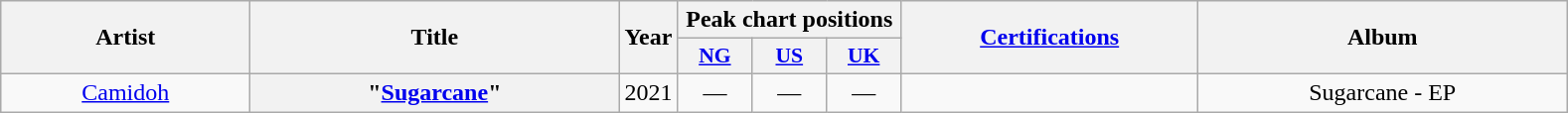<table class="wikitable plainrowheaders" style="text-align:center;" border="1">
<tr>
<th scope="col" rowspan="2" style="width:10em;">Artist</th>
<th scope="col" rowspan="2" style="width:15em;">Title</th>
<th scope="col" rowspan="2" style="width:1em;">Year</th>
<th scope="col" colspan="3">Peak chart positions</th>
<th scope="col" rowspan="2" style="width:12em;"><a href='#'>Certifications</a></th>
<th scope="col" rowspan="2" style="width:15em;">Album</th>
</tr>
<tr>
<th scope="col" style="width:3em;font-size:90%;"><a href='#'>NG</a><br></th>
<th scope="col" style="width:3em;font-size:90%;"><a href='#'>US</a><br></th>
<th scope="col" style="width:3em;font-size:90%;"><a href='#'>UK</a><br></th>
</tr>
<tr>
<td><a href='#'>Camidoh</a></td>
<th scope="row">"<a href='#'>Sugarcane</a>" </th>
<td rowspan="1">2021</td>
<td>—</td>
<td>—</td>
<td>—</td>
<td></td>
<td>Sugarcane - EP</td>
</tr>
</table>
